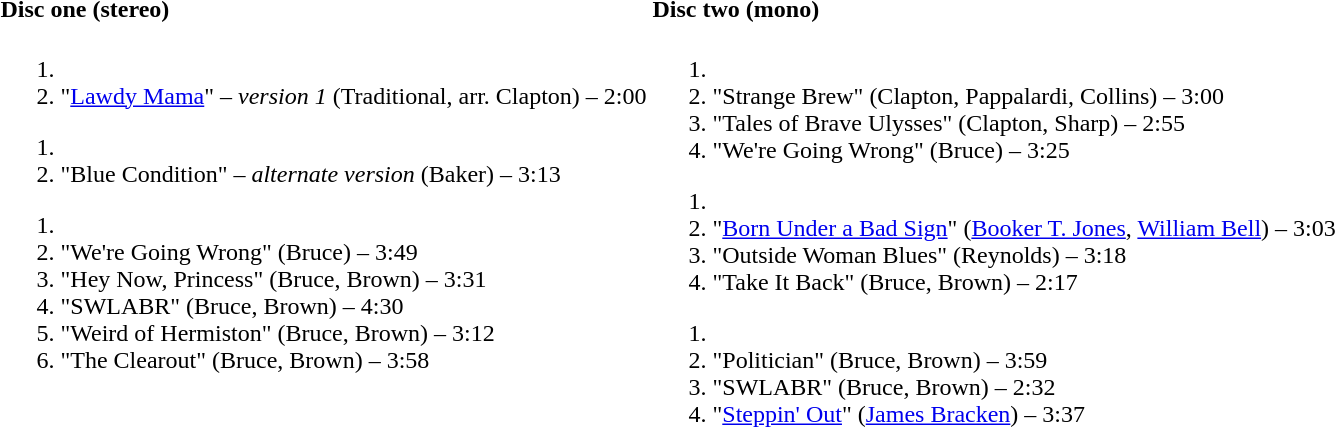<table>
<tr>
<td valign=top><br><h4>Disc one (stereo)</h4><ol><li><li> "<a href='#'>Lawdy Mama</a>" – <em>version 1</em>  (Traditional, arr. Clapton) – 2:00</li></ol><ol><li><li> "Blue Condition" – <em>alternate version</em> (Baker) – 3:13</li></ol><ol><li><li> "We're Going Wrong" (Bruce) – 3:49</li><li>"Hey Now, Princess" (Bruce, Brown) – 3:31</li><li>"SWLABR" (Bruce, Brown) – 4:30</li><li>"Weird of Hermiston" (Bruce, Brown) – 3:12</li><li>"The Clearout" (Bruce, Brown) – 3:58</li></ol></td>
<td valign=bottom><br><h4>Disc two (mono)</h4><ol><li><li>"Strange Brew" (Clapton, Pappalardi, Collins) – 3:00</li><li>"Tales of Brave Ulysses" (Clapton, Sharp) – 2:55</li><li>"We're Going Wrong" (Bruce) – 3:25</li></ol><ol><li><li> "<a href='#'>Born Under a Bad Sign</a>" (<a href='#'>Booker T. Jones</a>, <a href='#'>William Bell</a>) – 3:03</li><li>"Outside Woman Blues" (Reynolds) – 3:18</li><li>"Take It Back" (Bruce, Brown) – 2:17</li></ol><ol><li><li> "Politician" (Bruce, Brown) – 3:59</li><li>"SWLABR" (Bruce, Brown) – 2:32</li><li>"<a href='#'>Steppin' Out</a>" (<a href='#'>James Bracken</a>) – 3:37</li></ol></td>
</tr>
</table>
